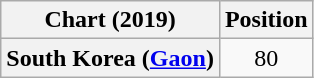<table class="wikitable sortable plainrowheaders" style="text-align:center">
<tr>
<th scope="col">Chart (2019)</th>
<th scope="col">Position</th>
</tr>
<tr>
<th scope="row">South Korea (<a href='#'>Gaon</a>)</th>
<td>80</td>
</tr>
</table>
